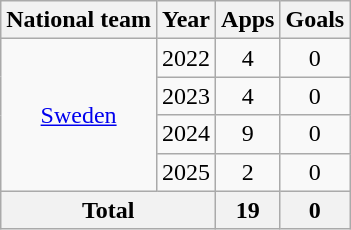<table class="wikitable" style="text-align:center">
<tr>
<th>National team</th>
<th>Year</th>
<th>Apps</th>
<th>Goals</th>
</tr>
<tr>
<td rowspan="4"><a href='#'>Sweden</a></td>
<td>2022</td>
<td>4</td>
<td>0</td>
</tr>
<tr>
<td>2023</td>
<td>4</td>
<td>0</td>
</tr>
<tr>
<td>2024</td>
<td>9</td>
<td>0</td>
</tr>
<tr>
<td>2025</td>
<td>2</td>
<td>0</td>
</tr>
<tr>
<th colspan="2">Total</th>
<th>19</th>
<th>0</th>
</tr>
</table>
